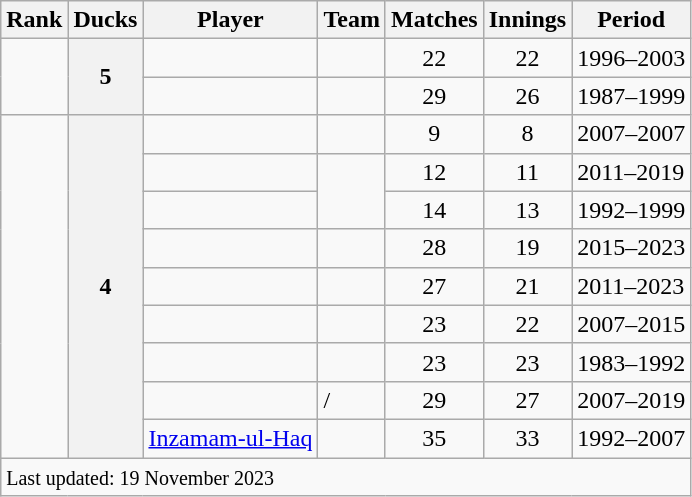<table class="wikitable plainrowheaders sortable">
<tr>
<th scope=col>Rank</th>
<th scope=col>Ducks</th>
<th scope=col>Player</th>
<th scope=col>Team</th>
<th scope=col>Matches</th>
<th scope=col>Innings</th>
<th scope=col>Period</th>
</tr>
<tr>
<td align=center rowspan=2></td>
<th scope=row style=text-align:center; rowspan=2>5</th>
<td></td>
<td></td>
<td align=center>22</td>
<td align=center>22</td>
<td>1996–2003</td>
</tr>
<tr>
<td></td>
<td></td>
<td align=center>29</td>
<td align=center>26</td>
<td>1987–1999</td>
</tr>
<tr>
<td align=center rowspan=9></td>
<th scope=row style=text-align:center; rowspan=9>4</th>
<td></td>
<td></td>
<td align=center>9</td>
<td align=center>8</td>
<td>2007–2007</td>
</tr>
<tr>
<td></td>
<td rowspan=2></td>
<td align=center>12</td>
<td align=center>11</td>
<td>2011–2019</td>
</tr>
<tr>
<td></td>
<td align=center>14</td>
<td align=center>13</td>
<td>1992–1999</td>
</tr>
<tr>
<td></td>
<td></td>
<td align=center>28</td>
<td align=center>19</td>
<td>2015–2023</td>
</tr>
<tr>
<td></td>
<td></td>
<td align=center>27</td>
<td align=center>21</td>
<td>2011–2023</td>
</tr>
<tr>
<td></td>
<td></td>
<td align=center>23</td>
<td align=center>22</td>
<td>2007–2015</td>
</tr>
<tr>
<td></td>
<td></td>
<td align=center>23</td>
<td align=center>23</td>
<td>1983–1992</td>
</tr>
<tr>
<td></td>
<td> / </td>
<td align=center>29</td>
<td align=center>27</td>
<td>2007–2019</td>
</tr>
<tr>
<td><a href='#'>Inzamam-ul-Haq</a></td>
<td></td>
<td align=center>35</td>
<td align=center>33</td>
<td>1992–2007</td>
</tr>
<tr class=sortbottom>
<td colspan=7><small>Last updated: 19 November 2023</small></td>
</tr>
</table>
